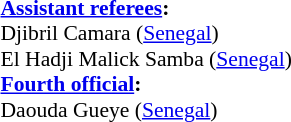<table width=50% style="font-size: 90%">
<tr>
<td><br><strong><a href='#'>Assistant referees</a>:</strong>
<br>Djibril Camara (<a href='#'>Senegal</a>)
<br>El Hadji Malick Samba (<a href='#'>Senegal</a>)
<br><strong><a href='#'>Fourth official</a>:</strong>
<br>Daouda Gueye (<a href='#'>Senegal</a>)</td>
</tr>
</table>
